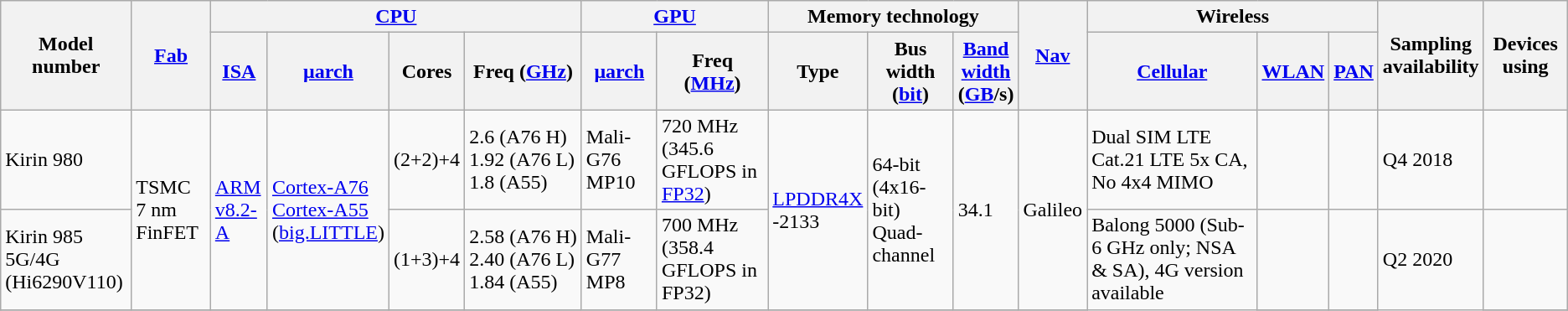<table class="wikitable">
<tr>
<th rowspan="2">Model number</th>
<th rowspan="2"><a href='#'>Fab</a></th>
<th colspan="4"><a href='#'>CPU</a></th>
<th colspan="2"><a href='#'>GPU</a></th>
<th colspan="3">Memory technology</th>
<th rowspan="2"><a href='#'>Nav</a></th>
<th colspan="3">Wireless</th>
<th rowspan="2">Sampling <br>availability</th>
<th rowspan="2">Devices using</th>
</tr>
<tr>
<th><a href='#'>ISA</a></th>
<th><a href='#'>μarch</a></th>
<th>Cores</th>
<th>Freq (<a href='#'>GHz</a>)</th>
<th><a href='#'>μarch</a></th>
<th>Freq <br>(<a href='#'>MHz</a>)</th>
<th>Type</th>
<th>Bus <br>width <br>(<a href='#'>bit</a>)</th>
<th><a href='#'>Band<br>width</a> <br>(<a href='#'>GB</a>/s)</th>
<th><a href='#'>Cellular</a></th>
<th><a href='#'>WLAN</a></th>
<th><a href='#'>PAN</a></th>
</tr>
<tr>
<td>Kirin 980</td>
<td rowspan="2">TSMC 7 nm <br>FinFET</td>
<td rowspan="2"><a href='#'>ARM<br>v8.2-A</a></td>
<td rowspan="2"><a href='#'>Cortex-A76</a> <br><a href='#'>Cortex-A55</a> <br>(<a href='#'>big.LITTLE</a>)</td>
<td>(2+2)+4</td>
<td>2.6 (A76 H)<br>1.92 (A76 L)<br>1.8 (A55)</td>
<td>Mali-G76 MP10</td>
<td>720 MHz<br>(345.6 GFLOPS in <a href='#'>FP32</a>)</td>
<td rowspan="2"><a href='#'>LPDDR4X</a><br>-2133</td>
<td rowspan="2">64-bit (4x16-bit) <br>Quad-channel</td>
<td rowspan="2">34.1</td>
<td rowspan="2">Galileo</td>
<td>Dual SIM LTE Cat.21 LTE 5x CA, No 4x4 MIMO</td>
<td></td>
<td></td>
<td>Q4 2018</td>
<td></td>
</tr>
<tr>
<td>Kirin 985 5G/4G <br>(Hi6290V110)</td>
<td>(1+3)+4</td>
<td>2.58 (A76 H)<br>2.40 (A76 L)<br>1.84 (A55)</td>
<td>Mali-G77 MP8</td>
<td>700 MHz<br>(358.4 GFLOPS in FP32)</td>
<td rowspan="2">Balong 5000 (Sub-6 GHz only; NSA & SA), 4G version available</td>
<td></td>
<td></td>
<td rowspan="2">Q2 2020</td>
<td></td>
</tr>
<tr>
</tr>
</table>
